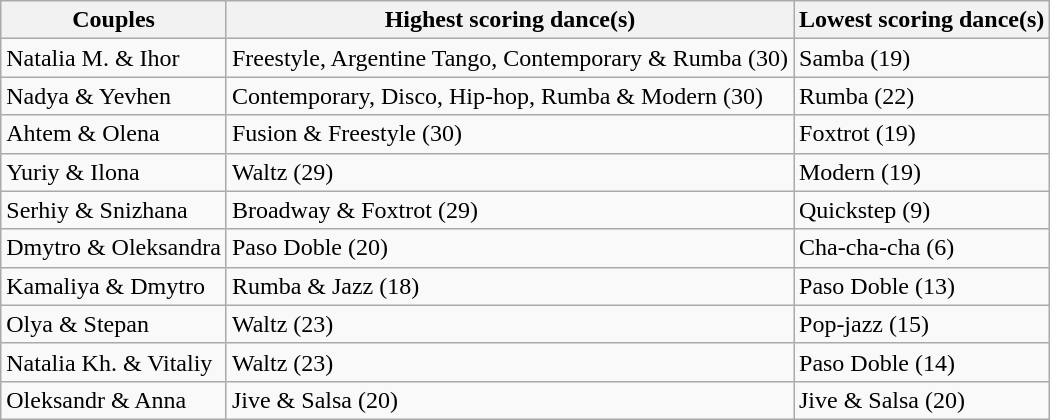<table class="wikitable">
<tr>
<th>Couples</th>
<th>Highest scoring dance(s)</th>
<th>Lowest scoring dance(s)</th>
</tr>
<tr>
<td>Natalia M. & Ihor</td>
<td>Freestyle, Argentine Tango, Contemporary & Rumba (30)</td>
<td>Samba (19)</td>
</tr>
<tr>
<td>Nadya & Yevhen</td>
<td>Contemporary, Disco, Hip-hop, Rumba & Modern (30)</td>
<td>Rumba (22)</td>
</tr>
<tr>
<td>Ahtem & Olena</td>
<td>Fusion & Freestyle (30)</td>
<td>Foxtrot (19)</td>
</tr>
<tr>
<td>Yuriy & Ilona</td>
<td>Waltz (29)</td>
<td>Modern (19)</td>
</tr>
<tr>
<td>Serhiy & Snizhana</td>
<td>Broadway & Foxtrot (29)</td>
<td>Quickstep (9)</td>
</tr>
<tr>
<td>Dmytro & Oleksandra</td>
<td>Paso Doble (20)</td>
<td>Cha-cha-cha (6)</td>
</tr>
<tr>
<td>Kamaliya & Dmytro</td>
<td>Rumba & Jazz (18)</td>
<td>Paso Doble (13)</td>
</tr>
<tr>
<td>Olya & Stepan</td>
<td>Waltz (23)</td>
<td>Pop-jazz (15)</td>
</tr>
<tr>
<td>Natalia Kh. & Vitaliy</td>
<td>Waltz (23)</td>
<td>Paso Doble (14)</td>
</tr>
<tr>
<td>Oleksandr & Anna</td>
<td>Jive & Salsa (20)</td>
<td>Jive & Salsa (20)</td>
</tr>
</table>
